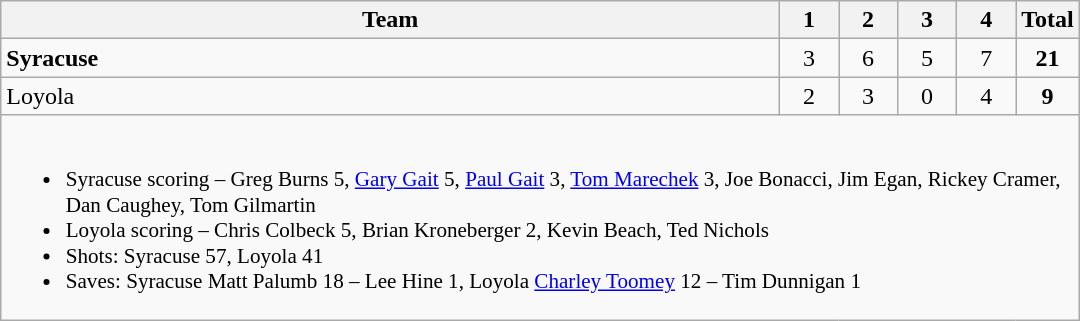<table class="wikitable" style="text-align:center; max-width:45em">
<tr>
<th>Team</th>
<th style="width:2em">1</th>
<th style="width:2em">2</th>
<th style="width:2em">3</th>
<th style="width:2em">4</th>
<th style="width:2em">Total</th>
</tr>
<tr>
<td style="text-align:left"><strong>Syracuse</strong></td>
<td>3</td>
<td>6</td>
<td>5</td>
<td>7</td>
<td><strong>21</strong></td>
</tr>
<tr>
<td style="text-align:left">Loyola</td>
<td>2</td>
<td>3</td>
<td>0</td>
<td>4</td>
<td><strong>9</strong></td>
</tr>
<tr>
<td colspan=6 style="text-align:left; font-size:88%;"><br><ul><li>Syracuse scoring – Greg Burns 5, <a href='#'>Gary Gait</a> 5, <a href='#'>Paul Gait</a> 3, <a href='#'>Tom Marechek</a> 3, Joe Bonacci, Jim Egan, Rickey Cramer, Dan Caughey, Tom Gilmartin</li><li>Loyola scoring – Chris Colbeck 5, Brian Kroneberger 2, Kevin Beach, Ted Nichols</li><li>Shots: Syracuse 57, Loyola 41</li><li>Saves: Syracuse Matt Palumb 18 – Lee Hine 1, Loyola <a href='#'>Charley Toomey</a> 12 – Tim Dunnigan 1</li></ul></td>
</tr>
</table>
